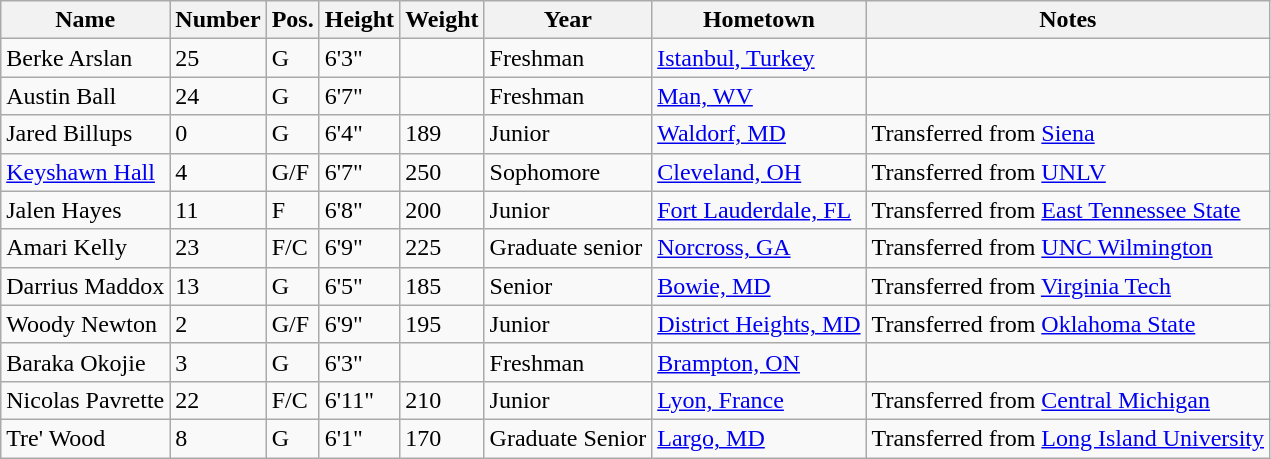<table class="wikitable sortable" border="1">
<tr>
<th>Name</th>
<th>Number</th>
<th>Pos.</th>
<th>Height</th>
<th>Weight</th>
<th>Year</th>
<th>Hometown</th>
<th class="unsortable">Notes</th>
</tr>
<tr>
<td sortname>Berke Arslan</td>
<td>25</td>
<td>G</td>
<td>6'3"</td>
<td></td>
<td>Freshman</td>
<td><a href='#'>Istanbul, Turkey</a></td>
<td></td>
</tr>
<tr>
<td sortname>Austin Ball</td>
<td>24</td>
<td>G</td>
<td>6'7"</td>
<td></td>
<td>Freshman</td>
<td><a href='#'>Man, WV</a></td>
<td></td>
</tr>
<tr>
<td sortname>Jared Billups</td>
<td>0</td>
<td>G</td>
<td>6'4"</td>
<td>189</td>
<td>Junior</td>
<td><a href='#'>Waldorf, MD</a></td>
<td>Transferred from <a href='#'>Siena</a></td>
</tr>
<tr>
<td sortname><a href='#'>Keyshawn Hall</a></td>
<td>4</td>
<td>G/F</td>
<td>6'7"</td>
<td>250</td>
<td>Sophomore</td>
<td><a href='#'>Cleveland, OH</a></td>
<td>Transferred from <a href='#'>UNLV</a></td>
</tr>
<tr>
<td sortname>Jalen Hayes</td>
<td>11</td>
<td>F</td>
<td>6'8"</td>
<td>200</td>
<td>Junior</td>
<td><a href='#'>Fort Lauderdale, FL</a></td>
<td>Transferred from <a href='#'>East Tennessee State</a></td>
</tr>
<tr>
<td sortname>Amari Kelly</td>
<td>23</td>
<td>F/C</td>
<td>6'9"</td>
<td>225</td>
<td>Graduate senior</td>
<td><a href='#'>Norcross, GA</a></td>
<td>Transferred from <a href='#'>UNC Wilmington</a></td>
</tr>
<tr>
<td sortname>Darrius Maddox</td>
<td>13</td>
<td>G</td>
<td>6'5"</td>
<td>185</td>
<td>Senior</td>
<td><a href='#'>Bowie, MD</a></td>
<td>Transferred from <a href='#'>Virginia Tech</a></td>
</tr>
<tr>
<td sortname>Woody Newton</td>
<td>2</td>
<td>G/F</td>
<td>6'9"</td>
<td>195</td>
<td>Junior</td>
<td><a href='#'>District Heights, MD</a></td>
<td>Transferred from <a href='#'>Oklahoma State</a></td>
</tr>
<tr>
<td sortname>Baraka Okojie</td>
<td>3</td>
<td>G</td>
<td>6'3"</td>
<td></td>
<td>Freshman</td>
<td><a href='#'>Brampton, ON</a></td>
<td></td>
</tr>
<tr>
<td sortname>Nicolas Pavrette</td>
<td>22</td>
<td>F/C</td>
<td>6'11"</td>
<td>210</td>
<td>Junior</td>
<td><a href='#'>Lyon, France</a></td>
<td>Transferred from <a href='#'>Central Michigan</a></td>
</tr>
<tr>
<td sortname>Tre' Wood</td>
<td>8</td>
<td>G</td>
<td>6'1"</td>
<td>170</td>
<td>Graduate Senior</td>
<td><a href='#'>Largo, MD</a></td>
<td>Transferred from <a href='#'>Long Island University</a></td>
</tr>
</table>
